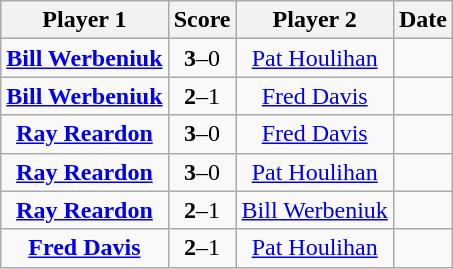<table class="wikitable" style="text-align: center">
<tr>
<th>Player 1</th>
<th>Score</th>
<th>Player 2</th>
<th>Date</th>
</tr>
<tr>
<td> <strong><a href='#'>Bill Werbeniuk</a></strong></td>
<td><strong>3</strong>–0</td>
<td> <a href='#'>Pat Houlihan</a></td>
<td></td>
</tr>
<tr>
<td> <strong><a href='#'>Bill Werbeniuk</a></strong></td>
<td><strong>2</strong>–1</td>
<td> <a href='#'>Fred Davis</a></td>
<td></td>
</tr>
<tr>
<td> <strong><a href='#'>Ray Reardon</a></strong></td>
<td><strong>3</strong>–0</td>
<td> <a href='#'>Fred Davis</a></td>
<td></td>
</tr>
<tr>
<td> <strong><a href='#'>Ray Reardon</a></strong></td>
<td><strong>3</strong>–0</td>
<td> <a href='#'>Pat Houlihan</a></td>
<td></td>
</tr>
<tr>
<td> <strong><a href='#'>Ray Reardon</a></strong></td>
<td><strong>2</strong>–1</td>
<td> <a href='#'>Bill Werbeniuk</a></td>
<td></td>
</tr>
<tr>
<td> <strong><a href='#'>Fred Davis</a></strong></td>
<td><strong>2</strong>–1</td>
<td> <a href='#'>Pat Houlihan</a></td>
<td></td>
</tr>
</table>
